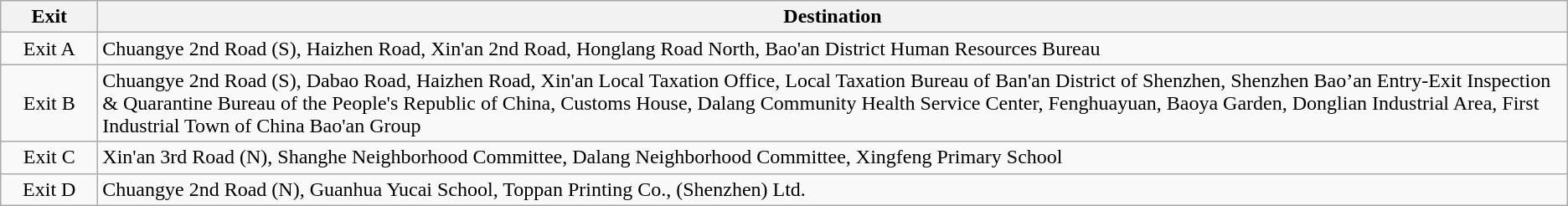<table class="wikitable">
<tr>
<th style="width:70px">Exit</th>
<th>Destination</th>
</tr>
<tr>
<td align="center">Exit A</td>
<td>Chuangye 2nd Road (S), Haizhen Road, Xin'an 2nd Road, Honglang Road North, Bao'an District Human Resources Bureau</td>
</tr>
<tr>
<td align="center">Exit B</td>
<td>Chuangye 2nd Road (S), Dabao Road, Haizhen Road, Xin'an Local Taxation Office, Local Taxation Bureau of Ban'an District of Shenzhen, Shenzhen Bao’an Entry-Exit Inspection & Quarantine Bureau of the People's Republic of China, Customs House, Dalang Community Health Service Center, Fenghuayuan, Baoya Garden, Donglian Industrial Area, First Industrial Town of China Bao'an Group</td>
</tr>
<tr>
<td align="center">Exit C</td>
<td>Xin'an 3rd Road (N), Shanghe Neighborhood Committee, Dalang Neighborhood Committee, Xingfeng Primary School</td>
</tr>
<tr>
<td align="center">Exit D</td>
<td>Chuangye 2nd Road (N), Guanhua Yucai School, Toppan Printing Co., (Shenzhen) Ltd.</td>
</tr>
</table>
